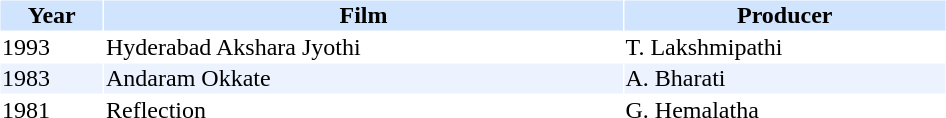<table cellspacing="1" cellpadding="1" border="0" width="50%">
<tr bgcolor="#d1e4fd">
<th>Year</th>
<th>Film</th>
<th>Producer</th>
</tr>
<tr>
<td>1993</td>
<td>Hyderabad Akshara Jyothi</td>
<td>T. Lakshmipathi</td>
</tr>
<tr bgcolor=#edf3fe>
<td>1983</td>
<td>Andaram Okkate</td>
<td>A. Bharati</td>
</tr>
<tr>
<td>1981</td>
<td>Reflection</td>
<td>G. Hemalatha</td>
</tr>
<tr>
</tr>
</table>
